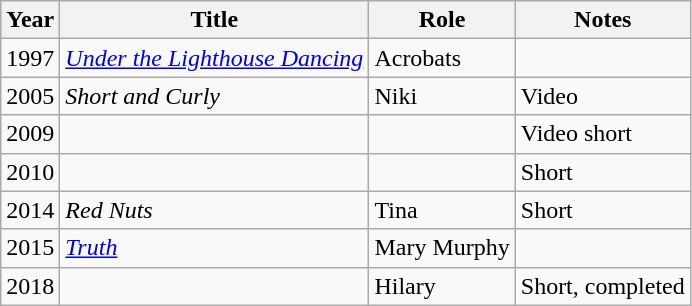<table class="wikitable sortable">
<tr>
<th>Year</th>
<th>Title</th>
<th>Role</th>
<th class="unsortable">Notes</th>
</tr>
<tr>
<td>1997</td>
<td><em><a href='#'>Under the Lighthouse Dancing</a></em></td>
<td>Acrobats</td>
<td></td>
</tr>
<tr>
<td>2005</td>
<td><em>Short and Curly</em></td>
<td>Niki</td>
<td>Video</td>
</tr>
<tr>
<td>2009</td>
<td><em></em></td>
<td></td>
<td>Video short</td>
</tr>
<tr>
<td>2010</td>
<td><em></em></td>
<td></td>
<td>Short</td>
</tr>
<tr>
<td>2014</td>
<td><em>Red Nuts</em></td>
<td>Tina</td>
<td>Short</td>
</tr>
<tr>
<td>2015</td>
<td><em><a href='#'>Truth</a></em></td>
<td>Mary Murphy</td>
<td></td>
</tr>
<tr>
<td>2018</td>
<td><em></em></td>
<td>Hilary</td>
<td>Short, completed</td>
</tr>
</table>
